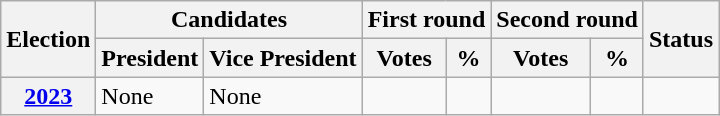<table class="wikitable" style="text-align:left;">
<tr>
<th rowspan=2>Election</th>
<th colspan=2>Candidates</th>
<th colspan=2>First round</th>
<th colspan=2>Second round</th>
<th rowspan=2>Status</th>
</tr>
<tr>
<th>President</th>
<th>Vice President</th>
<th>Votes</th>
<th>%</th>
<th>Votes</th>
<th>%</th>
</tr>
<tr>
<th><a href='#'>2023</a></th>
<td>None</td>
<td>None</td>
<td></td>
<td></td>
<td></td>
<td></td>
<td></td>
</tr>
</table>
